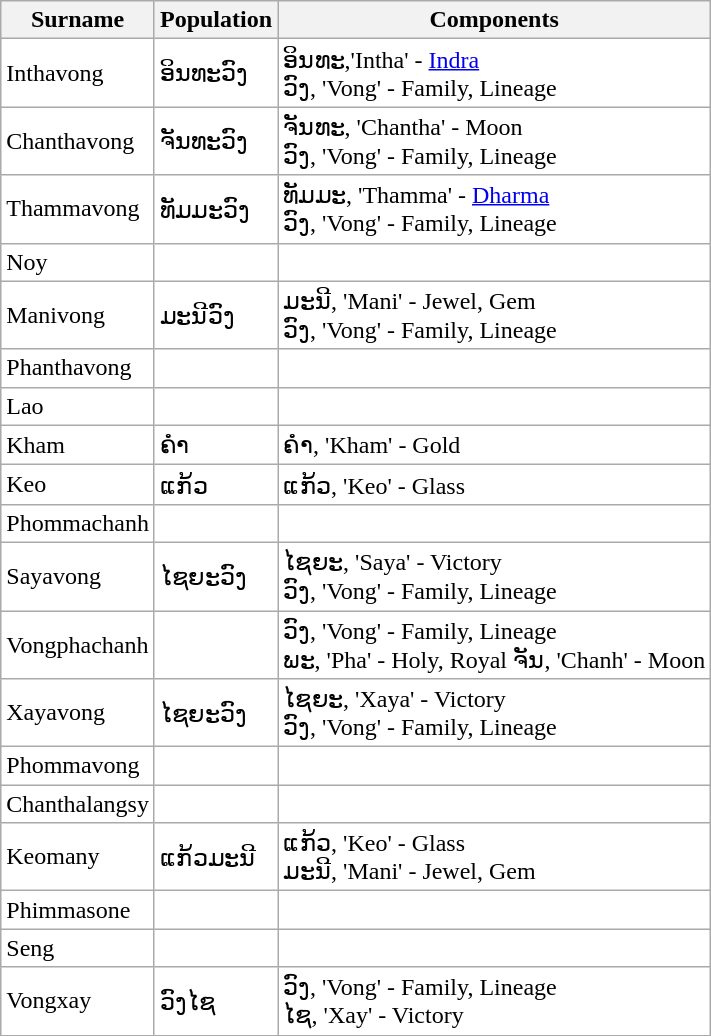<table class="wikitable">
<tr ----bgcolor="#eeeeee">
<th>Surname</th>
<th>Population</th>
<th>Components</th>
</tr>
<tr ---- bgcolor="#ffffff">
<td>Inthavong</td>
<td>ອິນທະວົງ</td>
<td>ອິນທະ,'Intha' - <a href='#'>Indra</a><br>ວົງ, 'Vong' - Family, Lineage</td>
</tr>
<tr ---- bgcolor="#ffffff">
<td>Chanthavong</td>
<td>ຈັນທະວົງ</td>
<td>ຈັນທະ, 'Chantha' - Moon<br>ວົງ, 'Vong' - Family, Lineage</td>
</tr>
<tr ---- bgcolor="#ffffff">
<td>Thammavong</td>
<td>ທັມມະວົງ</td>
<td>ທັມມະ, 'Thamma' - <a href='#'>Dharma</a><br>ວົງ, 'Vong' - Family, Lineage</td>
</tr>
<tr ---- bgcolor="#ffffff">
<td>Noy</td>
<td></td>
<td></td>
</tr>
<tr ---- bgcolor="#ffffff">
<td>Manivong</td>
<td>ມະນີວົງ</td>
<td>ມະນີ, 'Mani' - Jewel, Gem<br>ວົງ, 'Vong' - Family, Lineage</td>
</tr>
<tr ---- bgcolor="#ffffff">
<td>Phanthavong</td>
<td></td>
<td></td>
</tr>
<tr ---- bgcolor="#ffffff">
<td>Lao</td>
<td></td>
<td></td>
</tr>
<tr ---- bgcolor="#ffffff">
<td>Kham</td>
<td>ຄຳ</td>
<td>ຄຳ, 'Kham' - Gold</td>
</tr>
<tr ---- bgcolor="#ffffff">
<td>Keo</td>
<td>ແກ້ວ</td>
<td>ແກ້ວ, 'Keo' - Glass</td>
</tr>
<tr ---- bgcolor="#ffffff">
<td>Phommachanh</td>
<td></td>
<td></td>
</tr>
<tr ---- bgcolor="#ffffff">
<td>Sayavong</td>
<td>ໄຊຍະວົງ</td>
<td>ໄຊຍະ, 'Saya' - Victory<br>ວົງ, 'Vong' - Family, Lineage</td>
</tr>
<tr ---- bgcolor="#ffffff">
<td>Vongphachanh</td>
<td></td>
<td>ວົງ, 'Vong' - Family, Lineage<br>ພະ, 'Pha' - Holy, Royal
ຈັນ, 'Chanh' - Moon</td>
</tr>
<tr ---- bgcolor="#ffffff">
<td>Xayavong</td>
<td>ໄຊຍະວົງ</td>
<td>ໄຊຍະ, 'Xaya' - Victory<br>ວົງ, 'Vong' - Family, Lineage</td>
</tr>
<tr ---- bgcolor="#ffffff">
<td>Phommavong</td>
<td></td>
<td></td>
</tr>
<tr ---- bgcolor="#ffffff">
<td>Chanthalangsy</td>
<td></td>
<td></td>
</tr>
<tr ---- bgcolor="#ffffff">
<td>Keomany</td>
<td>ແກ້ວມະນີ</td>
<td>ແກ້ວ, 'Keo' - Glass<br>ມະນີ, 'Mani' - Jewel, Gem</td>
</tr>
<tr ---- bgcolor="#ffffff">
<td>Phimmasone</td>
<td></td>
<td></td>
</tr>
<tr ---- bgcolor="#ffffff">
<td>Seng</td>
<td></td>
<td></td>
</tr>
<tr ---- bgcolor="#ffffff">
<td>Vongxay</td>
<td>ວົງໄຊ</td>
<td>ວົງ, 'Vong' - Family, Lineage<br>ໄຊ, 'Xay' - Victory</td>
</tr>
</table>
